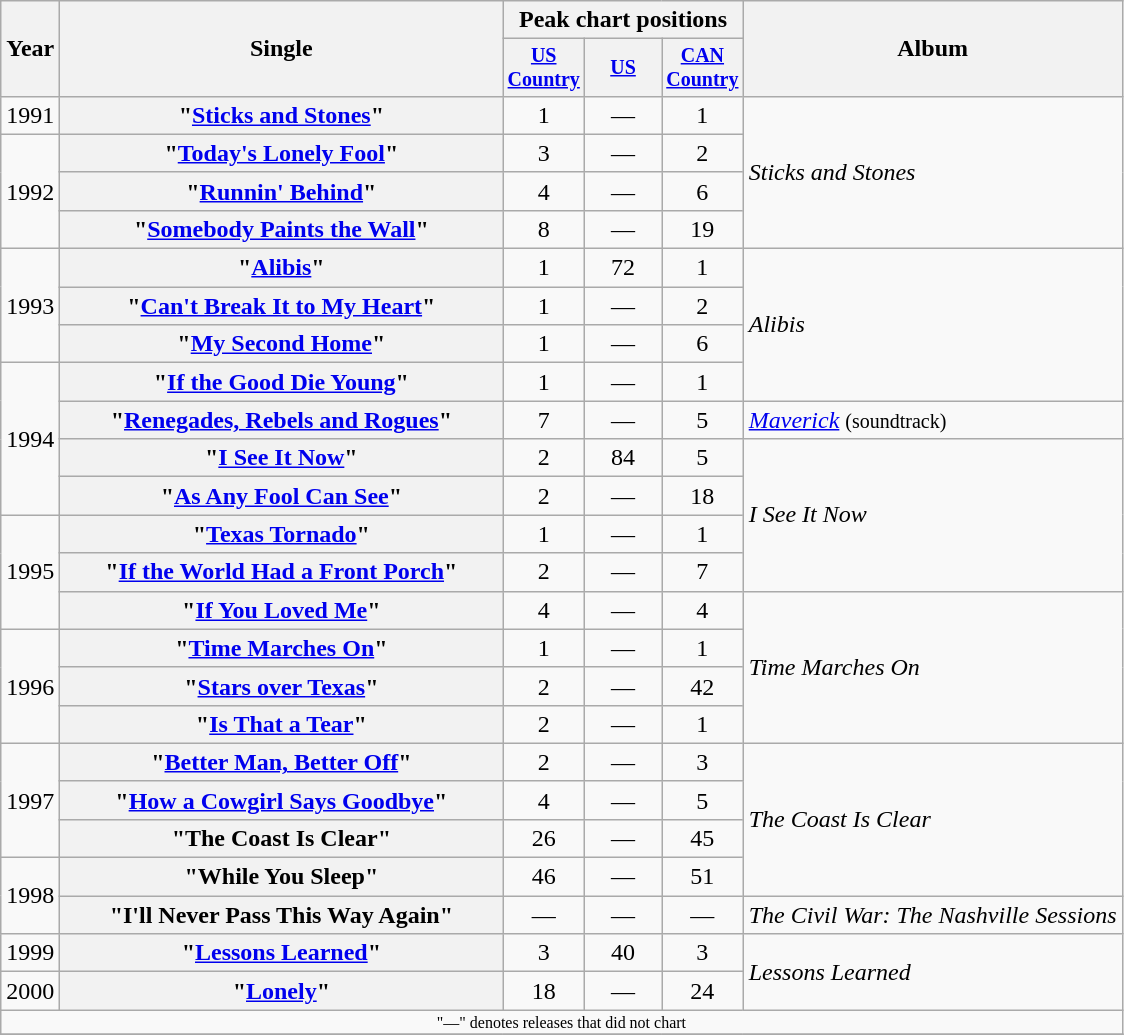<table class="wikitable plainrowheaders" style="text-align:center;">
<tr>
<th rowspan="2">Year</th>
<th rowspan="2" style="width:18em;">Single</th>
<th colspan="3">Peak chart positions</th>
<th rowspan="2">Album</th>
</tr>
<tr style="font-size:smaller;">
<th width="45"><a href='#'>US Country</a><br></th>
<th width="45"><a href='#'>US</a><br></th>
<th width="45"><a href='#'>CAN Country</a><br></th>
</tr>
<tr>
<td>1991</td>
<th scope="row">"<a href='#'>Sticks and Stones</a>"</th>
<td>1</td>
<td>—</td>
<td>1</td>
<td align="left" rowspan="4"><em>Sticks and Stones</em></td>
</tr>
<tr>
<td rowspan="3">1992</td>
<th scope="row">"<a href='#'>Today's Lonely Fool</a>"</th>
<td>3</td>
<td>—</td>
<td>2</td>
</tr>
<tr>
<th scope="row">"<a href='#'>Runnin' Behind</a>"</th>
<td>4</td>
<td>—</td>
<td>6</td>
</tr>
<tr>
<th scope="row">"<a href='#'>Somebody Paints the Wall</a>"</th>
<td>8</td>
<td>—</td>
<td>19</td>
</tr>
<tr>
<td rowspan="3">1993</td>
<th scope="row">"<a href='#'>Alibis</a>"</th>
<td>1</td>
<td>72</td>
<td>1</td>
<td align="left" rowspan="4"><em>Alibis</em></td>
</tr>
<tr>
<th scope="row">"<a href='#'>Can't Break It to My Heart</a>"</th>
<td>1</td>
<td>—</td>
<td>2</td>
</tr>
<tr>
<th scope="row">"<a href='#'>My Second Home</a>"</th>
<td>1</td>
<td>—</td>
<td>6</td>
</tr>
<tr>
<td rowspan="4">1994</td>
<th scope="row">"<a href='#'>If the Good Die Young</a>"</th>
<td>1</td>
<td>—</td>
<td>1</td>
</tr>
<tr>
<th scope="row">"<a href='#'>Renegades, Rebels and Rogues</a>"</th>
<td>7</td>
<td>—</td>
<td>5</td>
<td align="left"><em><a href='#'>Maverick</a></em> <small>(soundtrack)</small></td>
</tr>
<tr>
<th scope="row">"<a href='#'>I See It Now</a>"</th>
<td>2</td>
<td>84</td>
<td>5</td>
<td align="left" rowspan="4"><em>I See It Now</em></td>
</tr>
<tr>
<th scope="row">"<a href='#'>As Any Fool Can See</a>"</th>
<td>2</td>
<td>—</td>
<td>18</td>
</tr>
<tr>
<td rowspan="3">1995</td>
<th scope="row">"<a href='#'>Texas Tornado</a>"</th>
<td>1</td>
<td>—</td>
<td>1</td>
</tr>
<tr>
<th scope="row">"<a href='#'>If the World Had a Front Porch</a>"</th>
<td>2</td>
<td>—</td>
<td>7</td>
</tr>
<tr>
<th scope="row">"<a href='#'>If You Loved Me</a>"</th>
<td>4</td>
<td>—</td>
<td>4</td>
<td align="left" rowspan="4"><em>Time Marches On</em></td>
</tr>
<tr>
<td rowspan="3">1996</td>
<th scope="row">"<a href='#'>Time Marches On</a>"</th>
<td>1</td>
<td>—</td>
<td>1</td>
</tr>
<tr>
<th scope="row">"<a href='#'>Stars over Texas</a>"</th>
<td>2</td>
<td>—</td>
<td>42</td>
</tr>
<tr>
<th scope="row">"<a href='#'>Is That a Tear</a>"</th>
<td>2</td>
<td>—</td>
<td>1</td>
</tr>
<tr>
<td rowspan="3">1997</td>
<th scope="row">"<a href='#'>Better Man, Better Off</a>"</th>
<td>2</td>
<td>—</td>
<td>3</td>
<td align="left" rowspan="4"><em>The Coast Is Clear</em></td>
</tr>
<tr>
<th scope="row">"<a href='#'>How a Cowgirl Says Goodbye</a>"</th>
<td>4</td>
<td>—</td>
<td>5</td>
</tr>
<tr>
<th scope="row">"The Coast Is Clear"</th>
<td>26</td>
<td>—</td>
<td>45</td>
</tr>
<tr>
<td rowspan="2">1998</td>
<th scope="row">"While You Sleep"</th>
<td>46</td>
<td>—</td>
<td>51</td>
</tr>
<tr>
<th scope="row">"I'll Never Pass This Way Again"</th>
<td>—</td>
<td>—</td>
<td>—</td>
<td align="left"><em>The Civil War: The Nashville Sessions</em></td>
</tr>
<tr>
<td>1999</td>
<th scope="row">"<a href='#'>Lessons Learned</a>"</th>
<td>3</td>
<td>40</td>
<td>3</td>
<td align="left" rowspan="2"><em>Lessons Learned</em></td>
</tr>
<tr>
<td>2000</td>
<th scope="row">"<a href='#'>Lonely</a>"</th>
<td>18</td>
<td>—</td>
<td>24</td>
</tr>
<tr>
<td colspan="10" style="font-size:8pt">"—" denotes releases that did not chart</td>
</tr>
<tr>
</tr>
</table>
